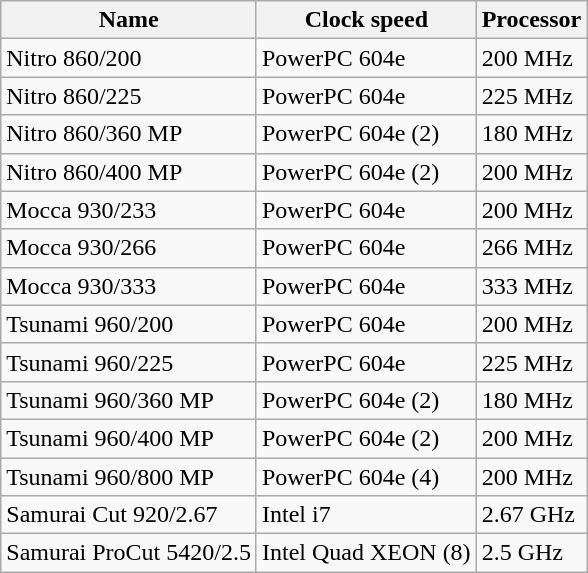<table class="wikitable sortable">
<tr>
<th>Name</th>
<th>Clock speed</th>
<th>Processor</th>
</tr>
<tr>
<td>Nitro 860/200</td>
<td>PowerPC 604e</td>
<td>200 MHz</td>
</tr>
<tr>
<td>Nitro 860/225</td>
<td>PowerPC 604e</td>
<td>225 MHz</td>
</tr>
<tr>
<td>Nitro 860/360 MP</td>
<td>PowerPC 604e (2)</td>
<td>180 MHz</td>
</tr>
<tr>
<td>Nitro 860/400 MP</td>
<td>PowerPC 604e (2)</td>
<td>200 MHz</td>
</tr>
<tr>
<td>Mocca 930/233</td>
<td>PowerPC 604e</td>
<td>200 MHz</td>
</tr>
<tr>
<td>Mocca 930/266</td>
<td>PowerPC 604e</td>
<td>266 MHz</td>
</tr>
<tr>
<td>Mocca 930/333</td>
<td>PowerPC 604e</td>
<td>333 MHz</td>
</tr>
<tr>
<td>Tsunami 960/200</td>
<td>PowerPC 604e</td>
<td>200 MHz</td>
</tr>
<tr>
<td>Tsunami 960/225</td>
<td>PowerPC 604e</td>
<td>225 MHz</td>
</tr>
<tr>
<td>Tsunami 960/360 MP</td>
<td>PowerPC 604e (2)</td>
<td>180 MHz</td>
</tr>
<tr>
<td>Tsunami 960/400 MP</td>
<td>PowerPC 604e (2)</td>
<td>200 MHz</td>
</tr>
<tr>
<td>Tsunami 960/800 MP</td>
<td>PowerPC 604e (4)</td>
<td>200 MHz</td>
</tr>
<tr>
<td>Samurai Cut 920/2.67</td>
<td>Intel i7</td>
<td>2.67 GHz</td>
</tr>
<tr>
<td>Samurai ProCut 5420/2.5</td>
<td>Intel Quad XEON (8)</td>
<td>2.5 GHz</td>
</tr>
</table>
